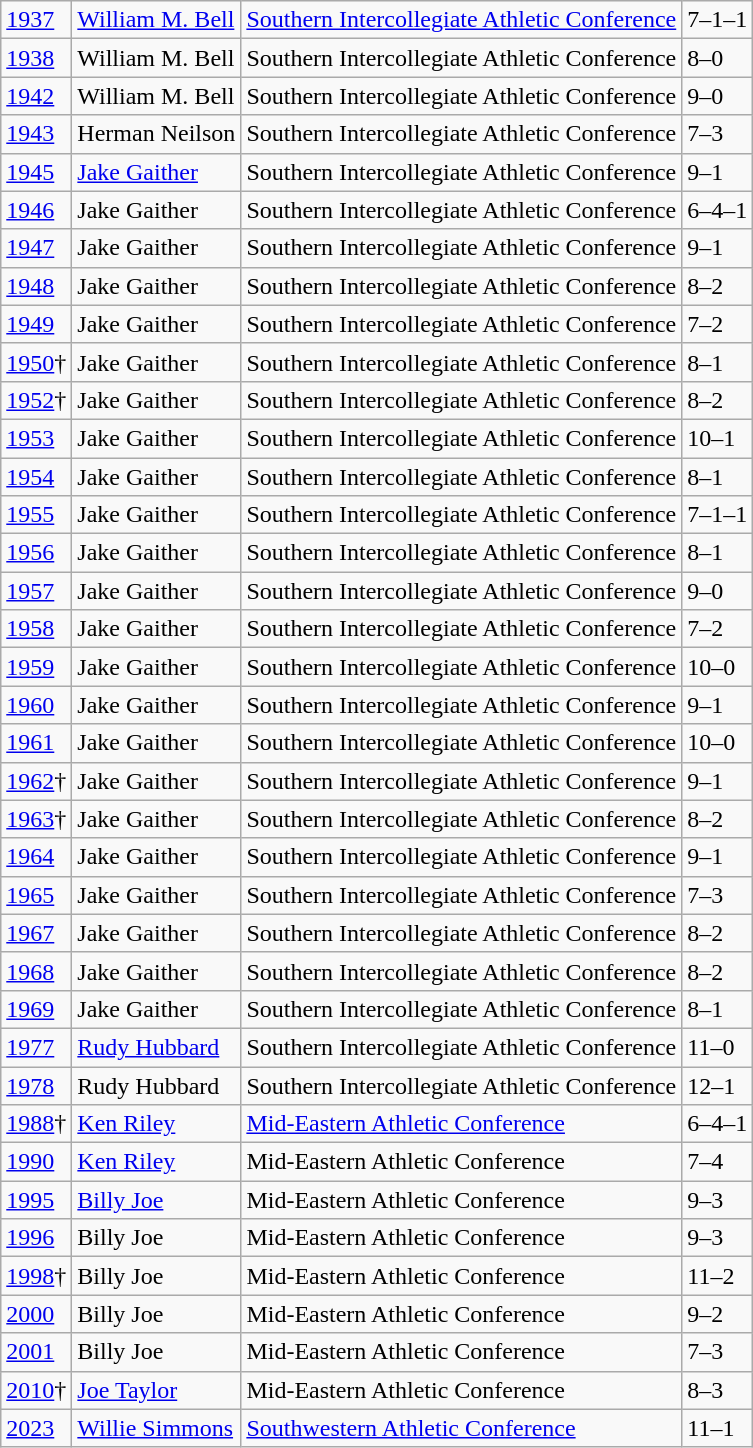<table class="wikitable">
<tr>
<td><a href='#'>1937</a></td>
<td><a href='#'>William M. Bell</a></td>
<td><a href='#'>Southern Intercollegiate Athletic Conference</a></td>
<td>7–1–1</td>
</tr>
<tr>
<td><a href='#'>1938</a></td>
<td>William M. Bell</td>
<td>Southern Intercollegiate Athletic Conference</td>
<td>8–0</td>
</tr>
<tr>
<td><a href='#'>1942</a></td>
<td>William M. Bell</td>
<td>Southern Intercollegiate Athletic Conference</td>
<td>9–0</td>
</tr>
<tr>
<td><a href='#'>1943</a></td>
<td>Herman Neilson</td>
<td>Southern Intercollegiate Athletic Conference</td>
<td>7–3</td>
</tr>
<tr>
<td><a href='#'>1945</a></td>
<td><a href='#'>Jake Gaither</a></td>
<td>Southern Intercollegiate Athletic Conference</td>
<td>9–1</td>
</tr>
<tr>
<td><a href='#'>1946</a></td>
<td>Jake Gaither</td>
<td>Southern Intercollegiate Athletic Conference</td>
<td>6–4–1</td>
</tr>
<tr>
<td><a href='#'>1947</a></td>
<td>Jake Gaither</td>
<td>Southern Intercollegiate Athletic Conference</td>
<td>9–1</td>
</tr>
<tr>
<td><a href='#'>1948</a></td>
<td>Jake Gaither</td>
<td>Southern Intercollegiate Athletic Conference</td>
<td>8–2</td>
</tr>
<tr>
<td><a href='#'>1949</a></td>
<td>Jake Gaither</td>
<td>Southern Intercollegiate Athletic Conference</td>
<td>7–2</td>
</tr>
<tr>
<td><a href='#'>1950</a>†</td>
<td>Jake Gaither</td>
<td>Southern Intercollegiate Athletic Conference</td>
<td>8–1</td>
</tr>
<tr>
<td><a href='#'>1952</a>†</td>
<td>Jake Gaither</td>
<td>Southern Intercollegiate Athletic Conference</td>
<td>8–2</td>
</tr>
<tr>
<td><a href='#'>1953</a></td>
<td>Jake Gaither</td>
<td>Southern Intercollegiate Athletic Conference</td>
<td>10–1</td>
</tr>
<tr>
<td><a href='#'>1954</a></td>
<td>Jake Gaither</td>
<td>Southern Intercollegiate Athletic Conference</td>
<td>8–1</td>
</tr>
<tr>
<td><a href='#'>1955</a></td>
<td>Jake Gaither</td>
<td>Southern Intercollegiate Athletic Conference</td>
<td>7–1–1</td>
</tr>
<tr>
<td><a href='#'>1956</a></td>
<td>Jake Gaither</td>
<td>Southern Intercollegiate Athletic Conference</td>
<td>8–1</td>
</tr>
<tr>
<td><a href='#'>1957</a></td>
<td>Jake Gaither</td>
<td>Southern Intercollegiate Athletic Conference</td>
<td>9–0</td>
</tr>
<tr>
<td><a href='#'>1958</a></td>
<td>Jake Gaither</td>
<td>Southern Intercollegiate Athletic Conference</td>
<td>7–2</td>
</tr>
<tr>
<td><a href='#'>1959</a></td>
<td>Jake Gaither</td>
<td>Southern Intercollegiate Athletic Conference</td>
<td>10–0</td>
</tr>
<tr>
<td><a href='#'>1960</a></td>
<td>Jake Gaither</td>
<td>Southern Intercollegiate Athletic Conference</td>
<td>9–1</td>
</tr>
<tr>
<td><a href='#'>1961</a></td>
<td>Jake Gaither</td>
<td>Southern Intercollegiate Athletic Conference</td>
<td>10–0</td>
</tr>
<tr>
<td><a href='#'>1962</a>†</td>
<td>Jake Gaither</td>
<td>Southern Intercollegiate Athletic Conference</td>
<td>9–1</td>
</tr>
<tr>
<td><a href='#'>1963</a>†</td>
<td>Jake Gaither</td>
<td>Southern Intercollegiate Athletic Conference</td>
<td>8–2</td>
</tr>
<tr>
<td><a href='#'>1964</a></td>
<td>Jake Gaither</td>
<td>Southern Intercollegiate Athletic Conference</td>
<td>9–1</td>
</tr>
<tr>
<td><a href='#'>1965</a></td>
<td>Jake Gaither</td>
<td>Southern Intercollegiate Athletic Conference</td>
<td>7–3</td>
</tr>
<tr>
<td><a href='#'>1967</a></td>
<td>Jake Gaither</td>
<td>Southern Intercollegiate Athletic Conference</td>
<td>8–2</td>
</tr>
<tr>
<td><a href='#'>1968</a></td>
<td>Jake Gaither</td>
<td>Southern Intercollegiate Athletic Conference</td>
<td>8–2</td>
</tr>
<tr>
<td><a href='#'>1969</a></td>
<td>Jake Gaither</td>
<td>Southern Intercollegiate Athletic Conference</td>
<td>8–1</td>
</tr>
<tr>
<td><a href='#'>1977</a></td>
<td><a href='#'>Rudy Hubbard</a></td>
<td>Southern Intercollegiate Athletic Conference</td>
<td>11–0</td>
</tr>
<tr>
<td><a href='#'>1978</a></td>
<td>Rudy Hubbard</td>
<td>Southern Intercollegiate Athletic Conference</td>
<td>12–1</td>
</tr>
<tr>
<td><a href='#'>1988</a>†</td>
<td><a href='#'>Ken Riley</a></td>
<td><a href='#'>Mid-Eastern Athletic Conference</a></td>
<td>6–4–1</td>
</tr>
<tr>
<td><a href='#'>1990</a></td>
<td><a href='#'>Ken Riley</a></td>
<td>Mid-Eastern Athletic Conference</td>
<td>7–4</td>
</tr>
<tr>
<td><a href='#'>1995</a></td>
<td><a href='#'>Billy Joe</a></td>
<td>Mid-Eastern Athletic Conference</td>
<td>9–3</td>
</tr>
<tr>
<td><a href='#'>1996</a></td>
<td>Billy Joe</td>
<td>Mid-Eastern Athletic Conference</td>
<td>9–3</td>
</tr>
<tr>
<td><a href='#'>1998</a>†</td>
<td>Billy Joe</td>
<td>Mid-Eastern Athletic Conference</td>
<td>11–2</td>
</tr>
<tr>
<td><a href='#'>2000</a></td>
<td>Billy Joe</td>
<td>Mid-Eastern Athletic Conference</td>
<td>9–2</td>
</tr>
<tr>
<td><a href='#'>2001</a></td>
<td>Billy Joe</td>
<td>Mid-Eastern Athletic Conference</td>
<td>7–3</td>
</tr>
<tr>
<td><a href='#'>2010</a>†</td>
<td><a href='#'>Joe Taylor</a></td>
<td>Mid-Eastern Athletic Conference</td>
<td>8–3</td>
</tr>
<tr>
<td><a href='#'>2023</a></td>
<td><a href='#'>Willie Simmons</a></td>
<td><a href='#'>Southwestern Athletic Conference</a></td>
<td>11–1</td>
</tr>
</table>
